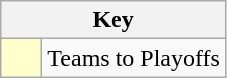<table class="wikitable" style="text-align: center;">
<tr>
<th colspan=2>Key</th>
</tr>
<tr>
<td style="background:#ffffcc; width:20px;"></td>
<td align=left>Teams to Playoffs</td>
</tr>
</table>
